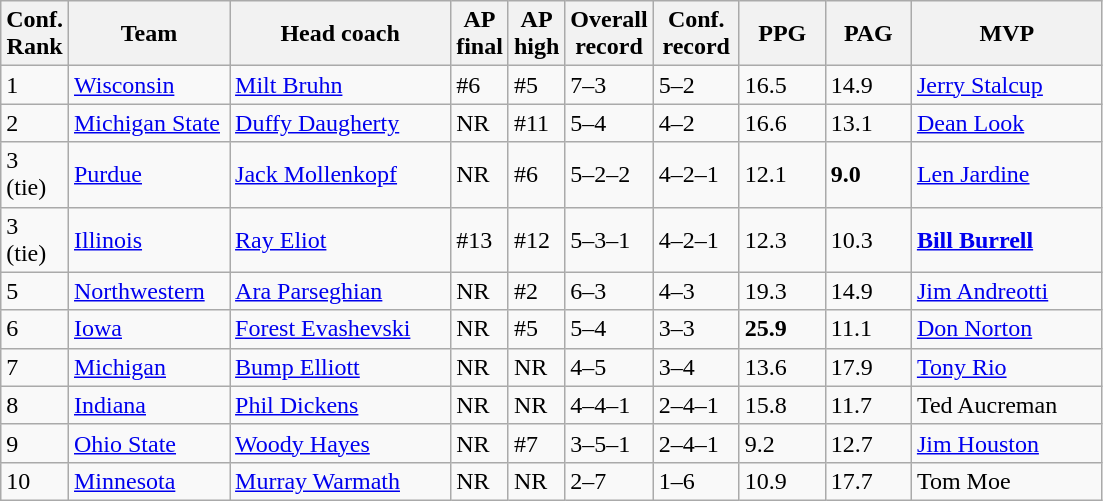<table class="sortable wikitable">
<tr>
<th width="25">Conf. Rank</th>
<th width="100">Team</th>
<th width="140">Head coach</th>
<th width="25">AP final</th>
<th width="25">AP high</th>
<th width="50">Overall record</th>
<th width="50">Conf. record</th>
<th width="50">PPG</th>
<th width="50">PAG</th>
<th width="120">MVP</th>
</tr>
<tr align="left" bgcolor="">
<td>1</td>
<td><a href='#'>Wisconsin</a></td>
<td><a href='#'>Milt Bruhn</a></td>
<td>#6</td>
<td>#5</td>
<td>7–3</td>
<td>5–2</td>
<td>16.5</td>
<td>14.9</td>
<td><a href='#'>Jerry Stalcup</a></td>
</tr>
<tr align="left" bgcolor="">
<td>2</td>
<td><a href='#'>Michigan State</a></td>
<td><a href='#'>Duffy Daugherty</a></td>
<td>NR</td>
<td>#11</td>
<td>5–4</td>
<td>4–2</td>
<td>16.6</td>
<td>13.1</td>
<td><a href='#'>Dean Look</a></td>
</tr>
<tr align="left" bgcolor="">
<td>3 (tie)</td>
<td><a href='#'>Purdue</a></td>
<td><a href='#'>Jack Mollenkopf</a></td>
<td>NR</td>
<td>#6</td>
<td>5–2–2</td>
<td>4–2–1</td>
<td>12.1</td>
<td><strong>9.0</strong></td>
<td><a href='#'>Len Jardine</a></td>
</tr>
<tr align="left" bgcolor="">
<td>3 (tie)</td>
<td><a href='#'>Illinois</a></td>
<td><a href='#'>Ray Eliot</a></td>
<td>#13</td>
<td>#12</td>
<td>5–3–1</td>
<td>4–2–1</td>
<td>12.3</td>
<td>10.3</td>
<td><strong><a href='#'>Bill Burrell</a></strong></td>
</tr>
<tr align="left" bgcolor="">
<td>5</td>
<td><a href='#'>Northwestern</a></td>
<td><a href='#'>Ara Parseghian</a></td>
<td>NR</td>
<td>#2</td>
<td>6–3</td>
<td>4–3</td>
<td>19.3</td>
<td>14.9</td>
<td><a href='#'>Jim Andreotti</a></td>
</tr>
<tr align="left" bgcolor="">
<td>6</td>
<td><a href='#'>Iowa</a></td>
<td><a href='#'>Forest Evashevski</a></td>
<td>NR</td>
<td>#5</td>
<td>5–4</td>
<td>3–3</td>
<td><strong>25.9</strong></td>
<td>11.1</td>
<td><a href='#'>Don Norton</a></td>
</tr>
<tr align="left" bgcolor="">
<td>7</td>
<td><a href='#'>Michigan</a></td>
<td><a href='#'>Bump Elliott</a></td>
<td>NR</td>
<td>NR</td>
<td>4–5</td>
<td>3–4</td>
<td>13.6</td>
<td>17.9</td>
<td><a href='#'>Tony Rio</a></td>
</tr>
<tr align="left" bgcolor="">
<td>8</td>
<td><a href='#'>Indiana</a></td>
<td><a href='#'>Phil Dickens</a></td>
<td>NR</td>
<td>NR</td>
<td>4–4–1</td>
<td>2–4–1</td>
<td>15.8</td>
<td>11.7</td>
<td>Ted Aucreman</td>
</tr>
<tr align="left" bgcolor="">
<td>9</td>
<td><a href='#'>Ohio State</a></td>
<td><a href='#'>Woody Hayes</a></td>
<td>NR</td>
<td>#7</td>
<td>3–5–1</td>
<td>2–4–1</td>
<td>9.2</td>
<td>12.7</td>
<td><a href='#'>Jim Houston</a></td>
</tr>
<tr align="left" bgcolor="">
<td>10</td>
<td><a href='#'>Minnesota</a></td>
<td><a href='#'>Murray Warmath</a></td>
<td>NR</td>
<td>NR</td>
<td>2–7</td>
<td>1–6</td>
<td>10.9</td>
<td>17.7</td>
<td>Tom Moe</td>
</tr>
</table>
